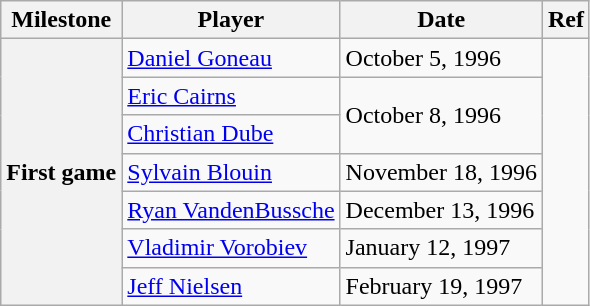<table class="wikitable">
<tr>
<th scope="col">Milestone</th>
<th scope="col">Player</th>
<th scope="col">Date</th>
<th scope="col">Ref</th>
</tr>
<tr>
<th rowspan=7>First game</th>
<td><a href='#'>Daniel Goneau</a></td>
<td>October 5, 1996</td>
<td rowspan=7></td>
</tr>
<tr>
<td><a href='#'>Eric Cairns</a></td>
<td rowspan=2>October 8, 1996</td>
</tr>
<tr>
<td><a href='#'>Christian Dube</a></td>
</tr>
<tr>
<td><a href='#'>Sylvain Blouin</a></td>
<td>November 18, 1996</td>
</tr>
<tr>
<td><a href='#'>Ryan VandenBussche</a></td>
<td>December 13, 1996</td>
</tr>
<tr>
<td><a href='#'>Vladimir Vorobiev</a></td>
<td>January 12, 1997</td>
</tr>
<tr>
<td><a href='#'>Jeff Nielsen</a></td>
<td>February 19, 1997</td>
</tr>
</table>
